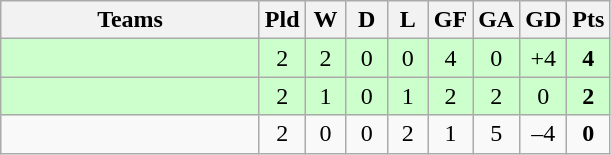<table class="wikitable" style="text-align: center;">
<tr>
<th width=165>Teams</th>
<th width=20>Pld</th>
<th width=20>W</th>
<th width=20>D</th>
<th width=20>L</th>
<th width=20>GF</th>
<th width=20>GA</th>
<th width=20>GD</th>
<th width=20>Pts</th>
</tr>
<tr align=center style="background:#ccffcc;">
<td style="text-align:left;"></td>
<td>2</td>
<td>2</td>
<td>0</td>
<td>0</td>
<td>4</td>
<td>0</td>
<td>+4</td>
<td><strong>4</strong></td>
</tr>
<tr align=center style="background:#ccffcc;">
<td style="text-align:left;"></td>
<td>2</td>
<td>1</td>
<td>0</td>
<td>1</td>
<td>2</td>
<td>2</td>
<td>0</td>
<td><strong>2</strong></td>
</tr>
<tr align=center>
<td style="text-align:left;"></td>
<td>2</td>
<td>0</td>
<td>0</td>
<td>2</td>
<td>1</td>
<td>5</td>
<td>–4</td>
<td><strong>0</strong></td>
</tr>
</table>
